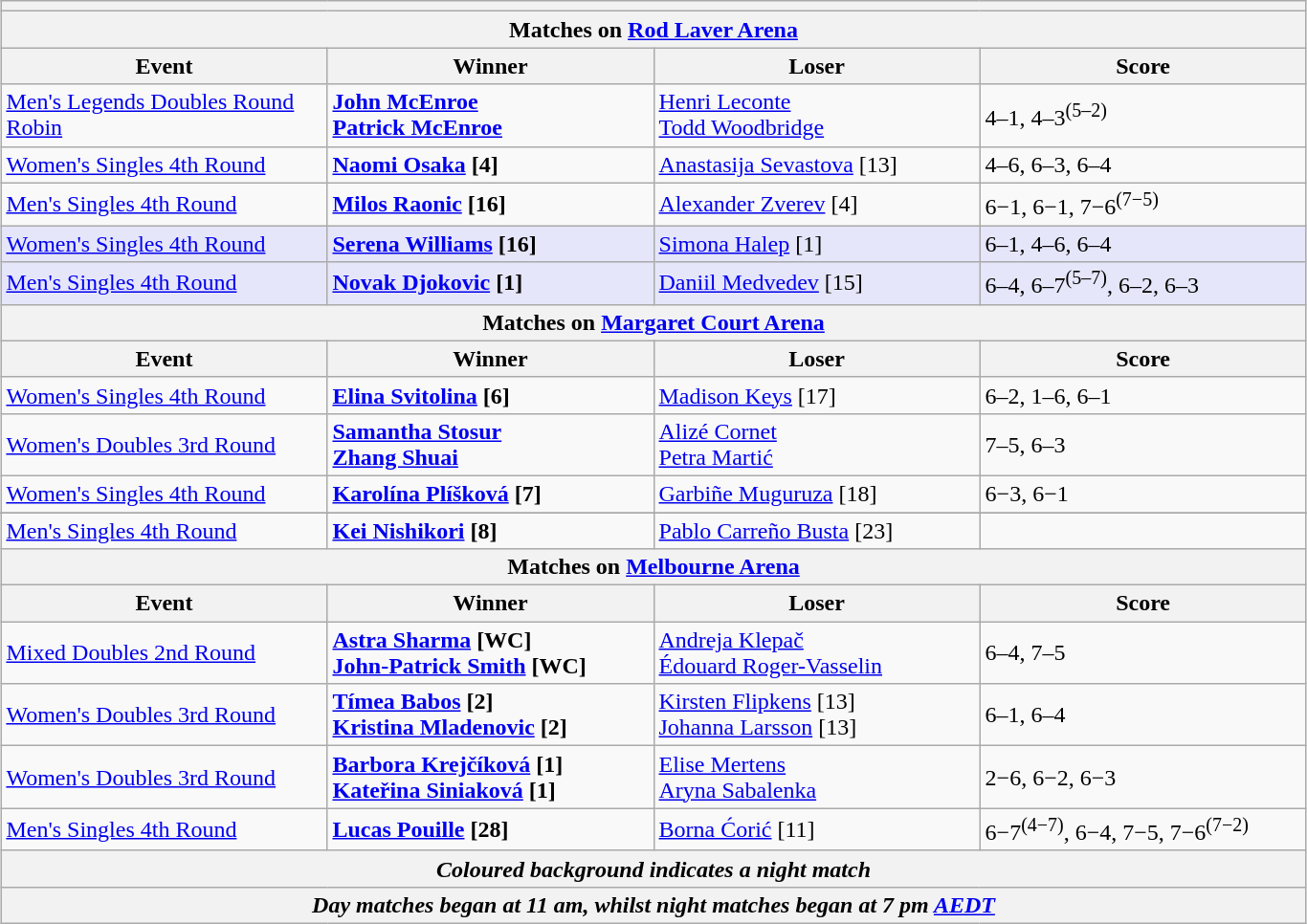<table class="wikitable collapsible uncollapsed" style="margin:1em auto;">
<tr>
<th colspan=4></th>
</tr>
<tr>
<th colspan=4><strong>Matches on <a href='#'>Rod Laver Arena</a></strong></th>
</tr>
<tr>
<th style="width:220px;">Event</th>
<th style="width:220px;">Winner</th>
<th style="width:220px;">Loser</th>
<th style="width:220px;">Score</th>
</tr>
<tr>
<td><a href='#'>Men's Legends Doubles Round Robin</a></td>
<td><strong> <a href='#'>John McEnroe</a> <br>  <a href='#'>Patrick McEnroe</a></strong></td>
<td> <a href='#'>Henri Leconte</a> <br>  <a href='#'>Todd Woodbridge</a></td>
<td>4–1, 4–3<sup>(5–2)</sup></td>
</tr>
<tr>
<td><a href='#'>Women's Singles 4th Round</a></td>
<td> <strong><a href='#'>Naomi Osaka</a> [4]</strong></td>
<td> <a href='#'>Anastasija Sevastova</a> [13]</td>
<td>4–6, 6–3, 6–4</td>
</tr>
<tr>
<td><a href='#'>Men's Singles 4th Round</a></td>
<td> <strong><a href='#'>Milos Raonic</a> [16]</strong></td>
<td> <a href='#'>Alexander Zverev</a> [4]</td>
<td>6−1, 6−1, 7−6<sup>(7−5)</sup></td>
</tr>
<tr bgcolor=lavender>
<td><a href='#'>Women's Singles 4th Round</a></td>
<td> <strong><a href='#'>Serena Williams</a> [16]</strong></td>
<td> <a href='#'>Simona Halep</a> [1]</td>
<td>6–1, 4–6, 6–4</td>
</tr>
<tr bgcolor=lavender>
<td><a href='#'>Men's Singles 4th Round</a></td>
<td> <strong><a href='#'>Novak Djokovic</a> [1]</strong></td>
<td> <a href='#'>Daniil Medvedev</a> [15]</td>
<td>6–4, 6–7<sup>(5–7)</sup>, 6–2, 6–3</td>
</tr>
<tr>
<th colspan=4><strong>Matches on <a href='#'>Margaret Court Arena</a></strong></th>
</tr>
<tr>
<th style="width:220px;">Event</th>
<th style="width:220px;">Winner</th>
<th style="width:220px;">Loser</th>
<th style="width:220px;">Score</th>
</tr>
<tr>
<td><a href='#'>Women's Singles 4th Round</a></td>
<td> <strong><a href='#'>Elina Svitolina</a> [6]</strong></td>
<td> <a href='#'>Madison Keys</a> [17]</td>
<td>6–2, 1–6, 6–1</td>
</tr>
<tr>
<td><a href='#'>Women's Doubles 3rd Round</a></td>
<td><strong> <a href='#'>Samantha Stosur</a> <br>  <a href='#'>Zhang Shuai</a></strong></td>
<td> <a href='#'>Alizé Cornet</a> <br>  <a href='#'>Petra Martić</a></td>
<td>7–5, 6–3</td>
</tr>
<tr>
<td><a href='#'>Women's Singles 4th Round</a></td>
<td> <strong><a href='#'>Karolína Plíšková</a> [7]</strong></td>
<td> <a href='#'>Garbiñe Muguruza</a> [18]</td>
<td>6−3, 6−1</td>
</tr>
<tr>
</tr>
<tr>
<td><a href='#'>Men's Singles 4th Round</a></td>
<td> <strong><a href='#'>Kei Nishikori</a> [8]</strong></td>
<td> <a href='#'>Pablo Carreño Busta</a> [23]</td>
<td></td>
</tr>
<tr>
<th colspan=4><strong>Matches on <a href='#'>Melbourne Arena</a></strong></th>
</tr>
<tr>
<th style="width:220px;">Event</th>
<th style="width:220px;">Winner</th>
<th style="width:220px;">Loser</th>
<th style="width:220px;">Score</th>
</tr>
<tr>
<td><a href='#'>Mixed Doubles 2nd Round</a></td>
<td><strong> <a href='#'>Astra Sharma</a> [WC] <br>  <a href='#'>John-Patrick Smith</a> [WC]</strong></td>
<td> <a href='#'>Andreja Klepač</a> <br>  <a href='#'>Édouard Roger-Vasselin</a></td>
<td>6–4, 7–5</td>
</tr>
<tr>
<td><a href='#'>Women's Doubles 3rd Round</a></td>
<td><strong> <a href='#'>Tímea Babos</a> [2] <br>  <a href='#'>Kristina Mladenovic</a> [2]</strong></td>
<td> <a href='#'>Kirsten Flipkens</a> [13] <br>  <a href='#'>Johanna Larsson</a> [13]</td>
<td>6–1, 6–4</td>
</tr>
<tr>
<td><a href='#'>Women's Doubles 3rd Round</a></td>
<td><strong> <a href='#'>Barbora Krejčíková</a> [1] <br>  <a href='#'>Kateřina Siniaková</a> [1]</strong></td>
<td> <a href='#'>Elise Mertens</a> <br>  <a href='#'>Aryna Sabalenka</a></td>
<td>2−6, 6−2, 6−3</td>
</tr>
<tr>
<td><a href='#'>Men's Singles 4th Round</a></td>
<td> <strong><a href='#'>Lucas Pouille</a> [28]</strong></td>
<td> <a href='#'>Borna Ćorić</a> [11]</td>
<td>6−7<sup>(4−7)</sup>, 6−4, 7−5, 7−6<sup>(7−2)</sup></td>
</tr>
<tr>
<th colspan=4><em>Coloured background indicates a night match</em></th>
</tr>
<tr>
<th colspan=4><em>Day matches began at 11 am, whilst night matches began at 7 pm <a href='#'>AEDT</a></em></th>
</tr>
</table>
